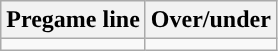<table class="wikitable">
<tr align="center">
<th>Pregame line</th>
<th>Over/under</th>
</tr>
<tr align="center">
<td></td>
<td></td>
</tr>
</table>
